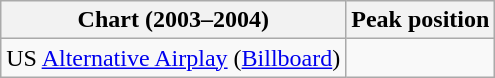<table class="wikitable">
<tr>
<th>Chart (2003–2004)</th>
<th>Peak position</th>
</tr>
<tr>
<td>US <a href='#'>Alternative Airplay</a> (<a href='#'>Billboard</a>)</td>
<td></td>
</tr>
</table>
